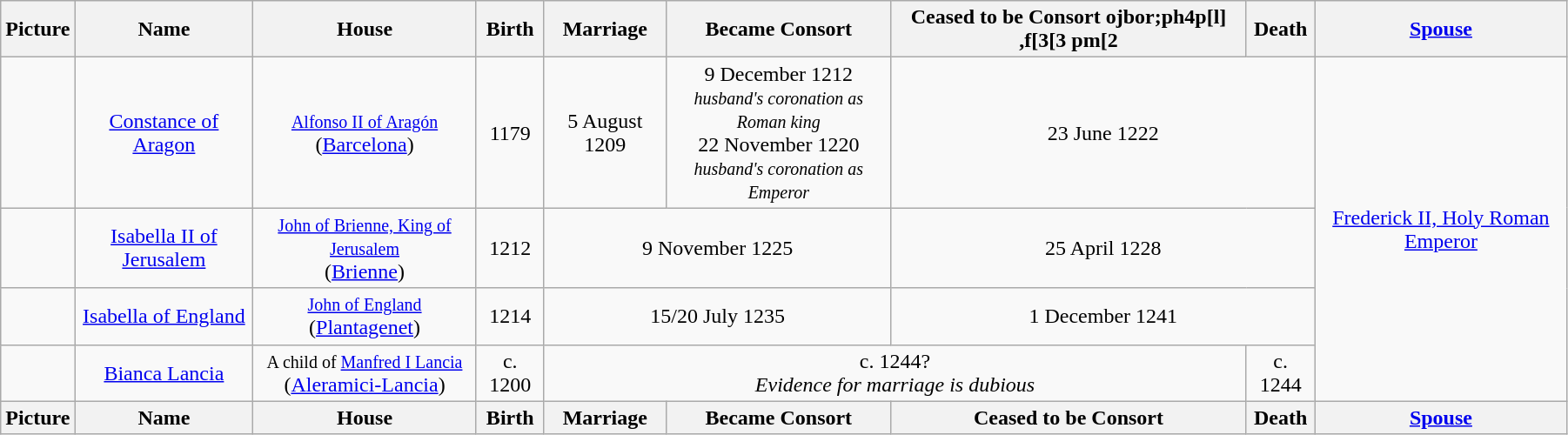<table width=95% class="wikitable">
<tr>
<th>Picture</th>
<th>Name</th>
<th>House</th>
<th>Birth</th>
<th>Marriage</th>
<th>Became Consort</th>
<th>Ceased to be Consort ojbor;ph4p[l] ,f[3[3 pm[2</th>
<th>Death</th>
<th><a href='#'>Spouse</a></th>
</tr>
<tr>
<td align="center"></td>
<td align="center"><a href='#'>Constance of Aragon</a></td>
<td align="center"><small><a href='#'>Alfonso II of Aragón</a></small><br>(<a href='#'>Barcelona</a>)</td>
<td align="center">1179</td>
<td align="center">5 August 1209</td>
<td align="center">9 December 1212<br><small><em>husband's coronation as Roman king</em></small><br>22 November 1220<br><small><em>husband's coronation as Emperor</em></small></td>
<td align="center" colspan="2">23 June 1222</td>
<td align="center" rowspan="4"><a href='#'>Frederick II, Holy Roman Emperor</a></td>
</tr>
<tr>
<td align=center></td>
<td align=center><a href='#'>Isabella II of Jerusalem</a></td>
<td align="center"><small><a href='#'>John of Brienne, King of Jerusalem</a></small><br>(<a href='#'>Brienne</a>)</td>
<td align="center">1212</td>
<td align="center" colspan="2">9 November 1225</td>
<td align="center" colspan="2">25 April 1228</td>
</tr>
<tr>
<td align=center></td>
<td align=center><a href='#'>Isabella of England</a></td>
<td align="center"><small><a href='#'>John of England</a></small><br>(<a href='#'>Plantagenet</a>)</td>
<td align="center">1214</td>
<td align="center" colspan="2">15/20 July 1235</td>
<td align="center" colspan="2">1 December 1241</td>
</tr>
<tr>
<td align=center></td>
<td align=center><a href='#'>Bianca Lancia</a></td>
<td align=center><small>A child of <a href='#'>Manfred I Lancia</a></small><br>(<a href='#'>Aleramici-Lancia</a>)</td>
<td align=center>c. 1200</td>
<td align="center" colspan="3">c. 1244?<br><em>Evidence for marriage is dubious</em></td>
<td align=center>c. 1244</td>
</tr>
<tr>
<th>Picture</th>
<th>Name</th>
<th>House</th>
<th>Birth</th>
<th>Marriage</th>
<th>Became Consort</th>
<th>Ceased to be Consort</th>
<th>Death</th>
<th><a href='#'>Spouse</a></th>
</tr>
</table>
